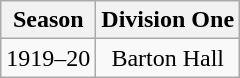<table class="wikitable" style="text-align: center">
<tr>
<th>Season</th>
<th>Division One</th>
</tr>
<tr>
<td>1919–20</td>
<td>Barton Hall</td>
</tr>
</table>
